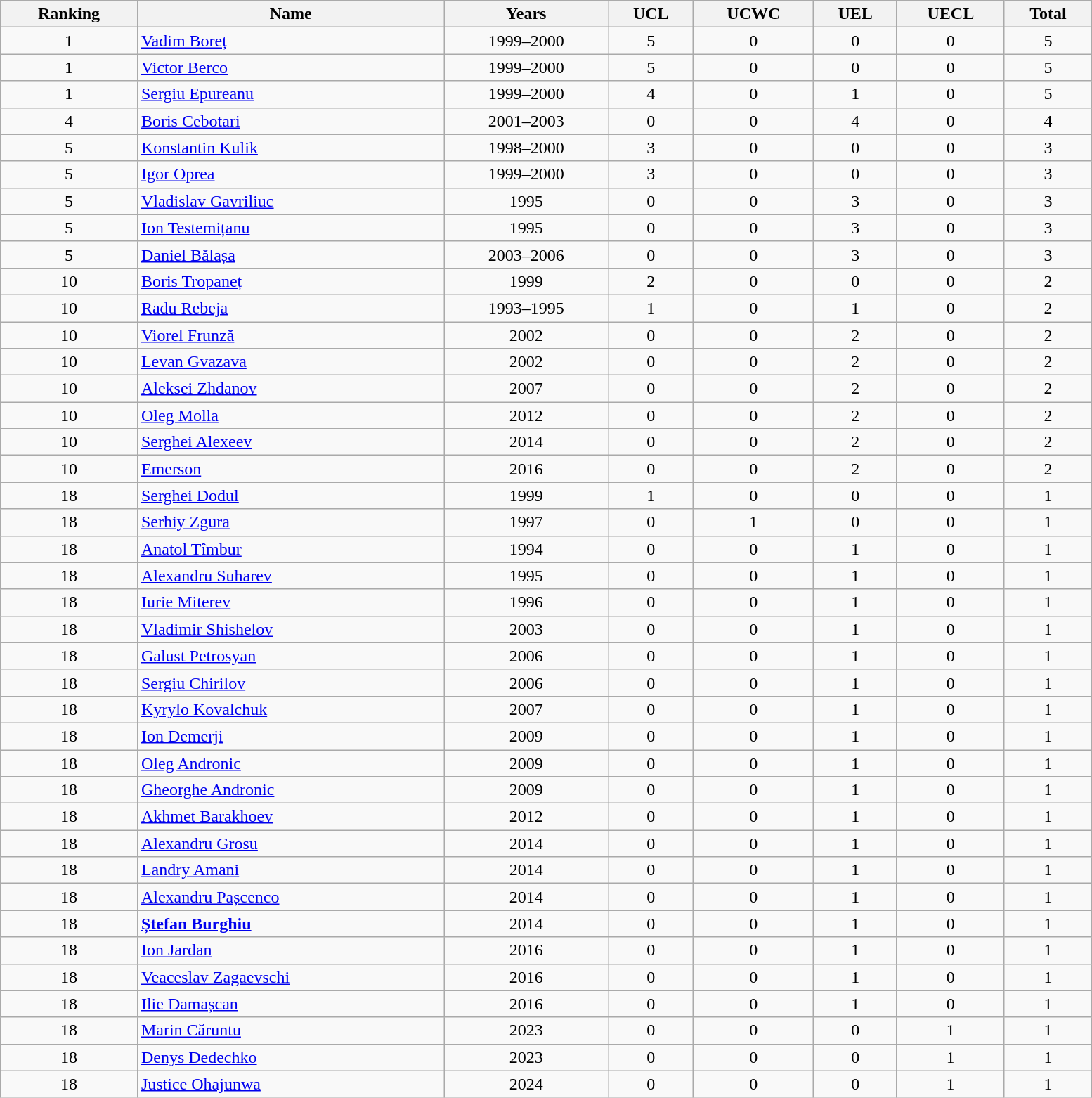<table class="wikitable sortable" style=text-align:center;width:82%>
<tr>
<th>Ranking</th>
<th>Name</th>
<th>Years</th>
<th>UCL</th>
<th>UCWC</th>
<th>UEL</th>
<th>UECL</th>
<th>Total</th>
</tr>
<tr>
<td>1</td>
<td align=left> <a href='#'>Vadim Boreț</a></td>
<td>1999–2000</td>
<td>5</td>
<td>0</td>
<td>0</td>
<td>0</td>
<td>5</td>
</tr>
<tr>
<td>1</td>
<td align=left> <a href='#'>Victor Berco</a></td>
<td>1999–2000</td>
<td>5</td>
<td>0</td>
<td>0</td>
<td>0</td>
<td>5</td>
</tr>
<tr>
<td>1</td>
<td align=left> <a href='#'>Sergiu Epureanu</a></td>
<td>1999–2000</td>
<td>4</td>
<td>0</td>
<td>1</td>
<td>0</td>
<td>5</td>
</tr>
<tr>
<td>4</td>
<td align=left> <a href='#'>Boris Cebotari</a></td>
<td>2001–2003</td>
<td>0</td>
<td>0</td>
<td>4</td>
<td>0</td>
<td>4</td>
</tr>
<tr>
<td>5</td>
<td align=left> <a href='#'>Konstantin Kulik</a></td>
<td>1998–2000</td>
<td>3</td>
<td>0</td>
<td>0</td>
<td>0</td>
<td>3</td>
</tr>
<tr>
<td>5</td>
<td align=left> <a href='#'>Igor Oprea</a></td>
<td>1999–2000</td>
<td>3</td>
<td>0</td>
<td>0</td>
<td>0</td>
<td>3</td>
</tr>
<tr>
<td>5</td>
<td align=left> <a href='#'>Vladislav Gavriliuc</a></td>
<td>1995</td>
<td>0</td>
<td>0</td>
<td>3</td>
<td>0</td>
<td>3</td>
</tr>
<tr>
<td>5</td>
<td align=left> <a href='#'>Ion Testemițanu</a></td>
<td>1995</td>
<td>0</td>
<td>0</td>
<td>3</td>
<td>0</td>
<td>3</td>
</tr>
<tr>
<td>5</td>
<td align=left> <a href='#'>Daniel Bălașa</a></td>
<td>2003–2006</td>
<td>0</td>
<td>0</td>
<td>3</td>
<td>0</td>
<td>3</td>
</tr>
<tr>
<td>10</td>
<td align=left> <a href='#'>Boris Tropaneț</a></td>
<td>1999</td>
<td>2</td>
<td>0</td>
<td>0</td>
<td>0</td>
<td>2</td>
</tr>
<tr>
<td>10</td>
<td align=left> <a href='#'>Radu Rebeja</a></td>
<td>1993–1995</td>
<td>1</td>
<td>0</td>
<td>1</td>
<td>0</td>
<td>2</td>
</tr>
<tr>
<td>10</td>
<td align=left> <a href='#'>Viorel Frunză</a></td>
<td>2002</td>
<td>0</td>
<td>0</td>
<td>2</td>
<td>0</td>
<td>2</td>
</tr>
<tr>
<td>10</td>
<td align=left> <a href='#'>Levan Gvazava</a></td>
<td>2002</td>
<td>0</td>
<td>0</td>
<td>2</td>
<td>0</td>
<td>2</td>
</tr>
<tr>
<td>10</td>
<td align=left> <a href='#'>Aleksei Zhdanov</a></td>
<td>2007</td>
<td>0</td>
<td>0</td>
<td>2</td>
<td>0</td>
<td>2</td>
</tr>
<tr>
<td>10</td>
<td align=left> <a href='#'>Oleg Molla</a></td>
<td>2012</td>
<td>0</td>
<td>0</td>
<td>2</td>
<td>0</td>
<td>2</td>
</tr>
<tr>
<td>10</td>
<td align=left> <a href='#'>Serghei Alexeev</a></td>
<td>2014</td>
<td>0</td>
<td>0</td>
<td>2</td>
<td>0</td>
<td>2</td>
</tr>
<tr>
<td>10</td>
<td align=left> <a href='#'>Emerson</a></td>
<td>2016</td>
<td>0</td>
<td>0</td>
<td>2</td>
<td>0</td>
<td>2</td>
</tr>
<tr>
<td>18</td>
<td align=left> <a href='#'>Serghei Dodul</a></td>
<td>1999</td>
<td>1</td>
<td>0</td>
<td>0</td>
<td>0</td>
<td>1</td>
</tr>
<tr>
<td>18</td>
<td align=left> <a href='#'>Serhiy Zgura</a></td>
<td>1997</td>
<td>0</td>
<td>1</td>
<td>0</td>
<td>0</td>
<td>1</td>
</tr>
<tr>
<td>18</td>
<td align=left> <a href='#'>Anatol Tîmbur</a></td>
<td>1994</td>
<td>0</td>
<td>0</td>
<td>1</td>
<td>0</td>
<td>1</td>
</tr>
<tr>
<td>18</td>
<td align=left> <a href='#'>Alexandru Suharev</a></td>
<td>1995</td>
<td>0</td>
<td>0</td>
<td>1</td>
<td>0</td>
<td>1</td>
</tr>
<tr>
<td>18</td>
<td align=left> <a href='#'>Iurie Miterev</a></td>
<td>1996</td>
<td>0</td>
<td>0</td>
<td>1</td>
<td>0</td>
<td>1</td>
</tr>
<tr>
<td>18</td>
<td align=left> <a href='#'>Vladimir Shishelov</a></td>
<td>2003</td>
<td>0</td>
<td>0</td>
<td>1</td>
<td>0</td>
<td>1</td>
</tr>
<tr>
<td>18</td>
<td align=left> <a href='#'>Galust Petrosyan</a></td>
<td>2006</td>
<td>0</td>
<td>0</td>
<td>1</td>
<td>0</td>
<td>1</td>
</tr>
<tr>
<td>18</td>
<td align=left> <a href='#'>Sergiu Chirilov</a></td>
<td>2006</td>
<td>0</td>
<td>0</td>
<td>1</td>
<td>0</td>
<td>1</td>
</tr>
<tr>
<td>18</td>
<td align=left> <a href='#'>Kyrylo Kovalchuk</a></td>
<td>2007</td>
<td>0</td>
<td>0</td>
<td>1</td>
<td>0</td>
<td>1</td>
</tr>
<tr>
<td>18</td>
<td align=left> <a href='#'>Ion Demerji</a></td>
<td>2009</td>
<td>0</td>
<td>0</td>
<td>1</td>
<td>0</td>
<td>1</td>
</tr>
<tr>
<td>18</td>
<td align=left> <a href='#'>Oleg Andronic</a></td>
<td>2009</td>
<td>0</td>
<td>0</td>
<td>1</td>
<td>0</td>
<td>1</td>
</tr>
<tr>
<td>18</td>
<td align=left> <a href='#'>Gheorghe Andronic</a></td>
<td>2009</td>
<td>0</td>
<td>0</td>
<td>1</td>
<td>0</td>
<td>1</td>
</tr>
<tr>
<td>18</td>
<td align=left> <a href='#'>Akhmet Barakhoev</a></td>
<td>2012</td>
<td>0</td>
<td>0</td>
<td>1</td>
<td>0</td>
<td>1</td>
</tr>
<tr>
<td>18</td>
<td align=left> <a href='#'>Alexandru Grosu</a></td>
<td>2014</td>
<td>0</td>
<td>0</td>
<td>1</td>
<td>0</td>
<td>1</td>
</tr>
<tr>
<td>18</td>
<td align=left> <a href='#'>Landry Amani</a></td>
<td>2014</td>
<td>0</td>
<td>0</td>
<td>1</td>
<td>0</td>
<td>1</td>
</tr>
<tr>
<td>18</td>
<td align=left> <a href='#'>Alexandru Pașcenco</a></td>
<td>2014</td>
<td>0</td>
<td>0</td>
<td>1</td>
<td>0</td>
<td>1</td>
</tr>
<tr>
<td>18</td>
<td align=left> <strong><a href='#'>Ștefan Burghiu</a></strong></td>
<td>2014</td>
<td>0</td>
<td>0</td>
<td>1</td>
<td>0</td>
<td>1</td>
</tr>
<tr>
<td>18</td>
<td align=left> <a href='#'>Ion Jardan</a></td>
<td>2016</td>
<td>0</td>
<td>0</td>
<td>1</td>
<td>0</td>
<td>1</td>
</tr>
<tr>
<td>18</td>
<td align=left> <a href='#'>Veaceslav Zagaevschi</a></td>
<td>2016</td>
<td>0</td>
<td>0</td>
<td>1</td>
<td>0</td>
<td>1</td>
</tr>
<tr>
<td>18</td>
<td align=left> <a href='#'>Ilie Damașcan</a></td>
<td>2016</td>
<td>0</td>
<td>0</td>
<td>1</td>
<td>0</td>
<td>1</td>
</tr>
<tr>
<td>18</td>
<td align=left> <a href='#'>Marin Căruntu</a></td>
<td>2023</td>
<td>0</td>
<td>0</td>
<td>0</td>
<td>1</td>
<td>1</td>
</tr>
<tr>
<td>18</td>
<td align=left> <a href='#'>Denys Dedechko</a></td>
<td>2023</td>
<td>0</td>
<td>0</td>
<td>0</td>
<td>1</td>
<td>1</td>
</tr>
<tr>
<td>18</td>
<td align=left> <a href='#'>Justice Ohajunwa</a></td>
<td>2024</td>
<td>0</td>
<td>0</td>
<td>0</td>
<td>1</td>
<td>1</td>
</tr>
</table>
